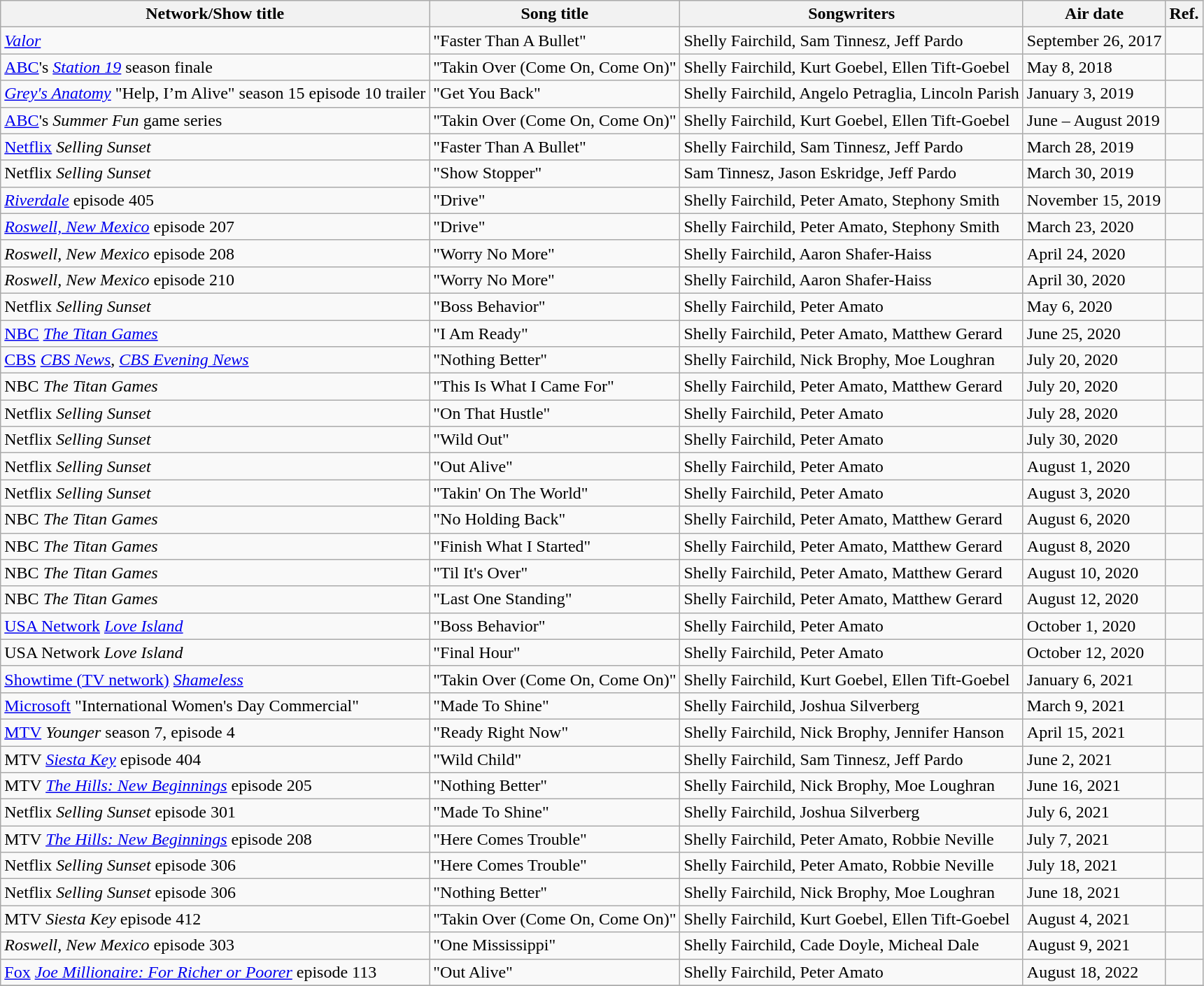<table class="wikitable">
<tr>
<th>Network/Show title</th>
<th>Song title</th>
<th>Songwriters</th>
<th>Air date</th>
<th>Ref.</th>
</tr>
<tr>
<td><em><a href='#'>Valor</a></em></td>
<td>"Faster Than A Bullet"</td>
<td>Shelly Fairchild, Sam Tinnesz, Jeff Pardo</td>
<td>September 26, 2017</td>
<td></td>
</tr>
<tr>
<td><a href='#'>ABC</a>'s <em><a href='#'>Station 19</a></em> season finale</td>
<td>"Takin Over (Come On, Come On)"</td>
<td>Shelly Fairchild, Kurt Goebel, Ellen Tift-Goebel</td>
<td>May 8, 2018</td>
<td></td>
</tr>
<tr>
<td><em><a href='#'>Grey's Anatomy</a></em> "Help, I’m Alive" season 15 episode 10 trailer</td>
<td>"Get You Back"</td>
<td>Shelly Fairchild, Angelo Petraglia, Lincoln Parish</td>
<td>January 3, 2019</td>
<td></td>
</tr>
<tr>
<td><a href='#'>ABC</a>'s <em>Summer Fun</em> game series</td>
<td>"Takin Over (Come On, Come On)"</td>
<td>Shelly Fairchild, Kurt Goebel, Ellen Tift-Goebel</td>
<td>June – August 2019</td>
<td></td>
</tr>
<tr>
<td><a href='#'>Netflix</a> <em>Selling Sunset</em></td>
<td>"Faster Than A Bullet"</td>
<td>Shelly Fairchild, Sam Tinnesz, Jeff Pardo</td>
<td>March 28, 2019</td>
<td></td>
</tr>
<tr>
<td>Netflix <em>Selling Sunset</em></td>
<td>"Show Stopper"</td>
<td>Sam Tinnesz, Jason Eskridge, Jeff Pardo</td>
<td>March 30, 2019</td>
<td></td>
</tr>
<tr>
<td><em><a href='#'>Riverdale</a></em> episode 405</td>
<td>"Drive"</td>
<td>Shelly Fairchild, Peter Amato, Stephony Smith</td>
<td>November 15, 2019</td>
<td></td>
</tr>
<tr>
<td><em><a href='#'>Roswell, New Mexico</a></em> episode 207</td>
<td>"Drive"</td>
<td>Shelly Fairchild, Peter Amato, Stephony Smith</td>
<td>March 23, 2020</td>
<td></td>
</tr>
<tr>
<td><em>Roswell, New Mexico</em> episode 208</td>
<td>"Worry No More"</td>
<td>Shelly Fairchild, Aaron Shafer-Haiss</td>
<td>April 24, 2020</td>
<td></td>
</tr>
<tr>
<td><em>Roswell, New Mexico</em> episode 210</td>
<td>"Worry No More"</td>
<td>Shelly Fairchild, Aaron Shafer-Haiss</td>
<td>April 30, 2020</td>
<td></td>
</tr>
<tr>
<td>Netflix <em>Selling Sunset</em></td>
<td>"Boss Behavior"</td>
<td>Shelly Fairchild, Peter Amato</td>
<td>May 6, 2020</td>
<td></td>
</tr>
<tr>
<td><a href='#'>NBC</a> <em><a href='#'>The Titan Games</a></em></td>
<td>"I Am Ready"</td>
<td>Shelly Fairchild, Peter Amato, Matthew Gerard</td>
<td>June 25, 2020</td>
<td></td>
</tr>
<tr>
<td><a href='#'>CBS</a> <em><a href='#'>CBS News</a></em>, <em><a href='#'>CBS Evening News</a></em></td>
<td>"Nothing Better"</td>
<td>Shelly Fairchild, Nick Brophy, Moe Loughran</td>
<td>July 20, 2020</td>
<td></td>
</tr>
<tr>
<td>NBC <em>The Titan Games</em></td>
<td>"This Is What I Came For"</td>
<td>Shelly Fairchild, Peter Amato, Matthew Gerard</td>
<td>July 20, 2020</td>
<td></td>
</tr>
<tr>
<td>Netflix <em>Selling Sunset</em></td>
<td>"On That Hustle"</td>
<td>Shelly Fairchild, Peter Amato</td>
<td>July 28, 2020</td>
<td></td>
</tr>
<tr>
<td>Netflix <em>Selling Sunset</em></td>
<td>"Wild Out"</td>
<td>Shelly Fairchild, Peter Amato</td>
<td>July 30, 2020</td>
<td></td>
</tr>
<tr>
<td>Netflix <em>Selling Sunset</em></td>
<td>"Out Alive"</td>
<td>Shelly Fairchild, Peter Amato</td>
<td>August 1, 2020</td>
<td></td>
</tr>
<tr>
<td>Netflix <em>Selling Sunset</em></td>
<td>"Takin' On The World"</td>
<td>Shelly Fairchild, Peter Amato</td>
<td>August 3, 2020</td>
<td></td>
</tr>
<tr>
<td>NBC <em>The Titan Games</em></td>
<td>"No Holding Back"</td>
<td>Shelly Fairchild, Peter Amato, Matthew Gerard</td>
<td>August 6, 2020</td>
<td></td>
</tr>
<tr>
<td>NBC <em>The Titan Games</em></td>
<td>"Finish What I Started"</td>
<td>Shelly Fairchild, Peter Amato, Matthew Gerard</td>
<td>August 8, 2020</td>
<td></td>
</tr>
<tr>
<td>NBC <em>The Titan Games</em></td>
<td>"Til It's Over"</td>
<td>Shelly Fairchild, Peter Amato, Matthew Gerard</td>
<td>August 10, 2020</td>
<td></td>
</tr>
<tr>
<td>NBC <em>The Titan Games</em></td>
<td>"Last One Standing"</td>
<td>Shelly Fairchild, Peter Amato, Matthew Gerard</td>
<td>August 12, 2020</td>
<td></td>
</tr>
<tr>
<td><a href='#'>USA Network</a> <em><a href='#'>Love Island</a></em></td>
<td>"Boss Behavior"</td>
<td>Shelly Fairchild, Peter Amato</td>
<td>October 1, 2020</td>
<td></td>
</tr>
<tr>
<td>USA Network <em>Love Island</em></td>
<td>"Final Hour"</td>
<td>Shelly Fairchild, Peter Amato</td>
<td>October 12, 2020</td>
<td></td>
</tr>
<tr>
<td><a href='#'>Showtime (TV network)</a> <em><a href='#'>Shameless</a></em></td>
<td>"Takin Over (Come On, Come On)"</td>
<td>Shelly Fairchild, Kurt Goebel, Ellen Tift-Goebel</td>
<td>January 6, 2021</td>
<td></td>
</tr>
<tr>
<td><a href='#'>Microsoft</a> "International Women's Day Commercial"</td>
<td>"Made To Shine"</td>
<td>Shelly Fairchild, Joshua Silverberg</td>
<td>March 9, 2021</td>
<td></td>
</tr>
<tr>
<td><a href='#'>MTV</a> <em>Younger</em> season 7, episode 4</td>
<td>"Ready Right Now"</td>
<td>Shelly Fairchild, Nick Brophy, Jennifer Hanson</td>
<td>April 15, 2021</td>
<td></td>
</tr>
<tr>
<td>MTV <em><a href='#'>Siesta Key</a></em> episode 404</td>
<td>"Wild Child"</td>
<td>Shelly Fairchild, Sam Tinnesz, Jeff Pardo</td>
<td>June 2, 2021</td>
<td></td>
</tr>
<tr>
<td>MTV <em><a href='#'>The Hills: New Beginnings</a></em> episode 205</td>
<td>"Nothing Better"</td>
<td>Shelly Fairchild, Nick Brophy, Moe Loughran</td>
<td>June 16, 2021</td>
<td></td>
</tr>
<tr>
<td>Netflix <em>Selling Sunset</em> episode 301</td>
<td>"Made To Shine"</td>
<td>Shelly Fairchild, Joshua Silverberg</td>
<td>July 6, 2021</td>
<td></td>
</tr>
<tr>
<td>MTV <em><a href='#'>The Hills: New Beginnings</a></em> episode 208</td>
<td>"Here Comes Trouble"</td>
<td>Shelly Fairchild, Peter Amato, Robbie Neville</td>
<td>July 7, 2021</td>
<td></td>
</tr>
<tr>
<td>Netflix <em>Selling Sunset</em> episode 306</td>
<td>"Here Comes Trouble"</td>
<td>Shelly Fairchild, Peter Amato, Robbie Neville</td>
<td>July 18, 2021</td>
<td></td>
</tr>
<tr>
<td>Netflix <em>Selling Sunset</em> episode 306</td>
<td>"Nothing Better"</td>
<td>Shelly Fairchild, Nick Brophy, Moe Loughran</td>
<td>June 18, 2021</td>
<td></td>
</tr>
<tr>
<td>MTV <em>Siesta Key</em> episode 412</td>
<td>"Takin Over (Come On, Come On)"</td>
<td>Shelly Fairchild, Kurt Goebel, Ellen Tift-Goebel</td>
<td>August 4, 2021</td>
<td></td>
</tr>
<tr>
<td><em>Roswell, New Mexico</em> episode 303</td>
<td>"One Mississippi"</td>
<td>Shelly Fairchild, Cade Doyle, Micheal Dale</td>
<td>August 9, 2021</td>
<td></td>
</tr>
<tr>
<td><a href='#'>Fox</a> <em><a href='#'>Joe Millionaire: For Richer or Poorer</a></em> episode 113</td>
<td>"Out Alive"</td>
<td>Shelly Fairchild, Peter Amato</td>
<td>August 18, 2022</td>
<td></td>
</tr>
<tr>
</tr>
</table>
